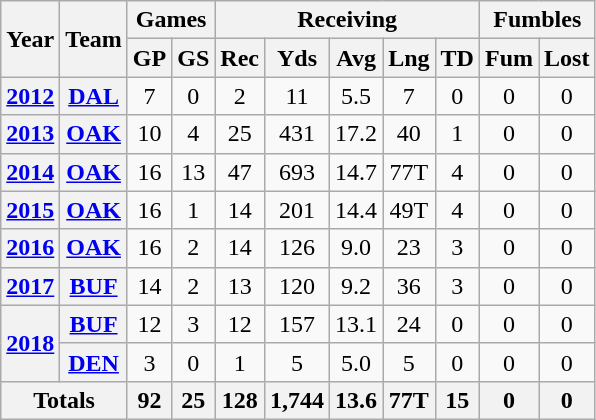<table class=wikitable style="text-align:center;">
<tr>
<th rowspan="2">Year</th>
<th rowspan="2">Team</th>
<th colspan="2">Games</th>
<th colspan="5">Receiving</th>
<th colspan="2">Fumbles</th>
</tr>
<tr>
<th>GP</th>
<th>GS</th>
<th>Rec</th>
<th>Yds</th>
<th>Avg</th>
<th>Lng</th>
<th>TD</th>
<th>Fum</th>
<th>Lost</th>
</tr>
<tr>
<th><a href='#'>2012</a></th>
<th><a href='#'>DAL</a></th>
<td>7</td>
<td>0</td>
<td>2</td>
<td>11</td>
<td>5.5</td>
<td>7</td>
<td>0</td>
<td>0</td>
<td>0</td>
</tr>
<tr>
<th><a href='#'>2013</a></th>
<th><a href='#'>OAK</a></th>
<td>10</td>
<td>4</td>
<td>25</td>
<td>431</td>
<td>17.2</td>
<td>40</td>
<td>1</td>
<td>0</td>
<td>0</td>
</tr>
<tr>
<th><a href='#'>2014</a></th>
<th><a href='#'>OAK</a></th>
<td>16</td>
<td>13</td>
<td>47</td>
<td>693</td>
<td>14.7</td>
<td>77T</td>
<td>4</td>
<td>0</td>
<td>0</td>
</tr>
<tr>
<th><a href='#'>2015</a></th>
<th><a href='#'>OAK</a></th>
<td>16</td>
<td>1</td>
<td>14</td>
<td>201</td>
<td>14.4</td>
<td>49T</td>
<td>4</td>
<td>0</td>
<td>0</td>
</tr>
<tr>
<th><a href='#'>2016</a></th>
<th><a href='#'>OAK</a></th>
<td>16</td>
<td>2</td>
<td>14</td>
<td>126</td>
<td>9.0</td>
<td>23</td>
<td>3</td>
<td>0</td>
<td>0</td>
</tr>
<tr>
<th><a href='#'>2017</a></th>
<th><a href='#'>BUF</a></th>
<td>14</td>
<td>2</td>
<td>13</td>
<td>120</td>
<td>9.2</td>
<td>36</td>
<td>3</td>
<td>0</td>
<td>0</td>
</tr>
<tr>
<th rowspan="2"><a href='#'>2018</a></th>
<th><a href='#'>BUF</a></th>
<td>12</td>
<td>3</td>
<td>12</td>
<td>157</td>
<td>13.1</td>
<td>24</td>
<td>0</td>
<td>0</td>
<td>0</td>
</tr>
<tr>
<th><a href='#'>DEN</a></th>
<td>3</td>
<td>0</td>
<td>1</td>
<td>5</td>
<td>5.0</td>
<td>5</td>
<td>0</td>
<td>0</td>
<td>0</td>
</tr>
<tr>
<th colspan="2">Totals</th>
<th>92</th>
<th>25</th>
<th>128</th>
<th>1,744</th>
<th>13.6</th>
<th>77T</th>
<th>15</th>
<th>0</th>
<th>0</th>
</tr>
</table>
